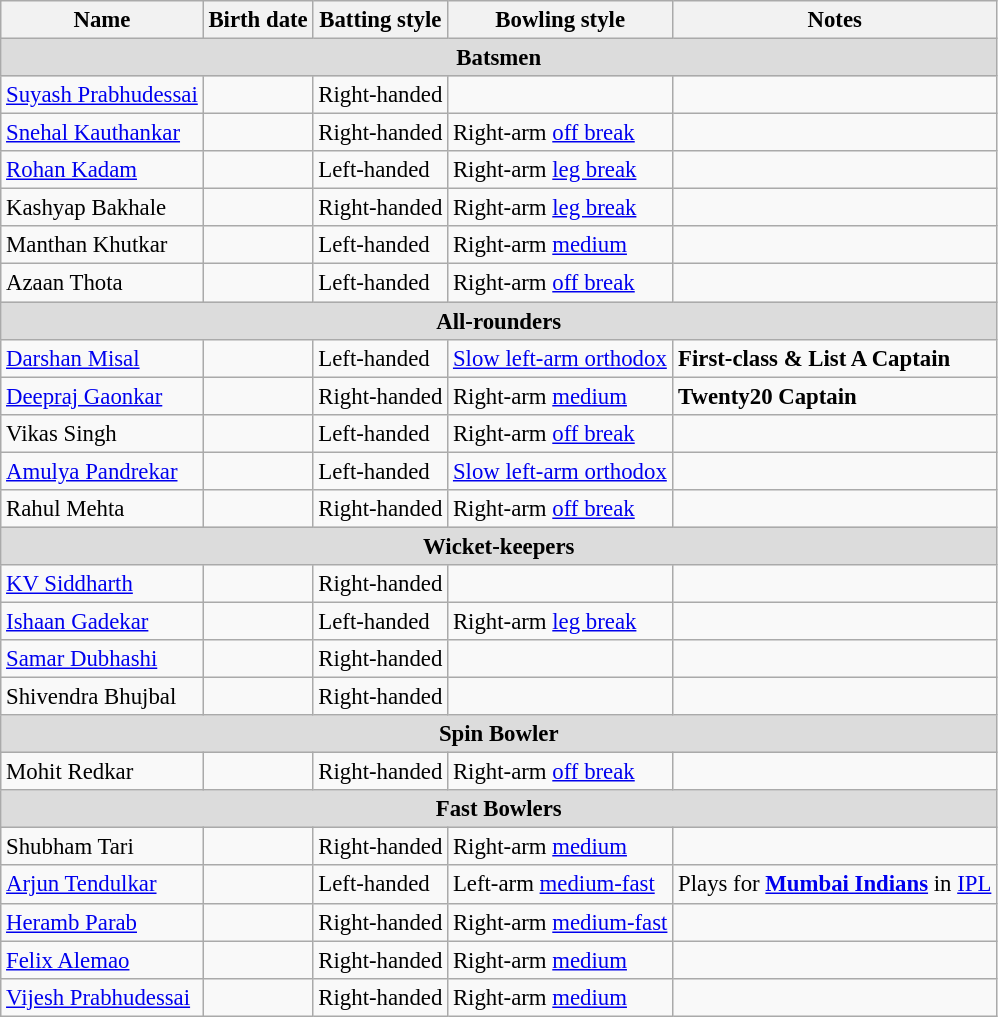<table class="wikitable" style="font-size:95%;">
<tr>
<th align=center>Name</th>
<th align=center>Birth date</th>
<th align=center>Batting style</th>
<th align=center>Bowling style</th>
<th align=center>Notes</th>
</tr>
<tr>
<th colspan="6" style="background: #DCDCDC" align="center">Batsmen</th>
</tr>
<tr>
<td><a href='#'>Suyash Prabhudessai</a></td>
<td></td>
<td>Right-handed</td>
<td></td>
<td></td>
</tr>
<tr>
<td><a href='#'>Snehal Kauthankar</a></td>
<td></td>
<td>Right-handed</td>
<td>Right-arm <a href='#'>off break</a></td>
<td></td>
</tr>
<tr>
<td><a href='#'>Rohan Kadam</a></td>
<td></td>
<td>Left-handed</td>
<td>Right-arm <a href='#'>leg break</a></td>
<td></td>
</tr>
<tr>
<td>Kashyap Bakhale</td>
<td></td>
<td>Right-handed</td>
<td>Right-arm <a href='#'>leg break</a></td>
<td></td>
</tr>
<tr>
<td>Manthan Khutkar</td>
<td></td>
<td>Left-handed</td>
<td>Right-arm <a href='#'>medium</a></td>
<td></td>
</tr>
<tr>
<td>Azaan Thota</td>
<td></td>
<td>Left-handed</td>
<td>Right-arm <a href='#'>off break</a></td>
<td></td>
</tr>
<tr>
<th colspan="6" style="background: #DCDCDC" align="center">All-rounders</th>
</tr>
<tr>
<td><a href='#'>Darshan Misal</a></td>
<td></td>
<td>Left-handed</td>
<td><a href='#'>Slow left-arm orthodox</a></td>
<td><strong>First-class & List A Captain</strong></td>
</tr>
<tr>
<td><a href='#'>Deepraj Gaonkar</a></td>
<td></td>
<td>Right-handed</td>
<td>Right-arm <a href='#'>medium</a></td>
<td><strong>Twenty20 Captain</strong></td>
</tr>
<tr>
<td>Vikas Singh</td>
<td></td>
<td>Left-handed</td>
<td>Right-arm <a href='#'>off break</a></td>
<td></td>
</tr>
<tr>
<td><a href='#'>Amulya Pandrekar</a></td>
<td></td>
<td>Left-handed</td>
<td><a href='#'>Slow left-arm orthodox</a></td>
<td></td>
</tr>
<tr>
<td>Rahul Mehta</td>
<td></td>
<td>Right-handed</td>
<td>Right-arm <a href='#'>off break</a></td>
<td></td>
</tr>
<tr>
<th colspan="6" style="background: #DCDCDC" align="center">Wicket-keepers</th>
</tr>
<tr>
<td><a href='#'>KV Siddharth</a></td>
<td></td>
<td>Right-handed</td>
<td></td>
<td></td>
</tr>
<tr>
<td><a href='#'>Ishaan Gadekar</a></td>
<td></td>
<td>Left-handed</td>
<td>Right-arm <a href='#'>leg break</a></td>
<td></td>
</tr>
<tr>
<td><a href='#'>Samar Dubhashi</a></td>
<td></td>
<td>Right-handed</td>
<td></td>
<td></td>
</tr>
<tr>
<td>Shivendra Bhujbal</td>
<td></td>
<td>Right-handed</td>
<td></td>
<td></td>
</tr>
<tr>
<th colspan="6" style="background: #DCDCDC" align="center">Spin Bowler</th>
</tr>
<tr>
<td>Mohit Redkar</td>
<td></td>
<td>Right-handed</td>
<td>Right-arm <a href='#'>off break</a></td>
<td></td>
</tr>
<tr>
<th colspan="6" style="background: #DCDCDC" align="center">Fast Bowlers</th>
</tr>
<tr>
<td>Shubham Tari</td>
<td></td>
<td>Right-handed</td>
<td>Right-arm <a href='#'>medium</a></td>
<td></td>
</tr>
<tr>
<td><a href='#'>Arjun Tendulkar</a></td>
<td></td>
<td>Left-handed</td>
<td>Left-arm <a href='#'>medium-fast</a></td>
<td>Plays for <strong><a href='#'>Mumbai Indians</a></strong> in <a href='#'>IPL</a></td>
</tr>
<tr>
<td><a href='#'>Heramb Parab</a></td>
<td></td>
<td>Right-handed</td>
<td>Right-arm <a href='#'>medium-fast</a></td>
<td></td>
</tr>
<tr>
<td><a href='#'>Felix Alemao</a></td>
<td></td>
<td>Right-handed</td>
<td>Right-arm <a href='#'>medium</a></td>
<td></td>
</tr>
<tr>
<td><a href='#'>Vijesh Prabhudessai</a></td>
<td></td>
<td>Right-handed</td>
<td>Right-arm <a href='#'>medium</a></td>
<td></td>
</tr>
</table>
